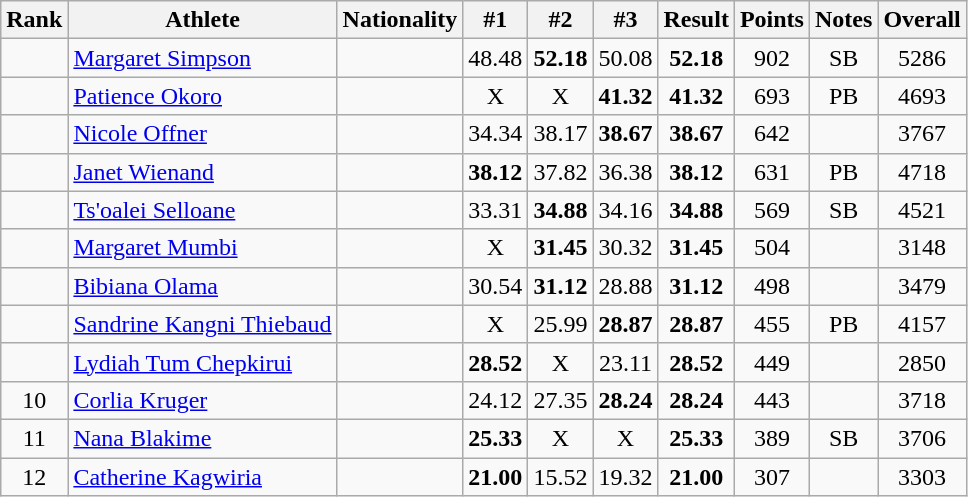<table class="wikitable sortable" style="text-align:center">
<tr>
<th>Rank</th>
<th>Athlete</th>
<th>Nationality</th>
<th>#1</th>
<th>#2</th>
<th>#3</th>
<th>Result</th>
<th>Points</th>
<th>Notes</th>
<th>Overall</th>
</tr>
<tr>
<td></td>
<td align=left><a href='#'>Margaret Simpson</a></td>
<td align=left></td>
<td>48.48</td>
<td><strong>52.18</strong></td>
<td>50.08</td>
<td><strong>52.18</strong></td>
<td>902</td>
<td>SB</td>
<td>5286</td>
</tr>
<tr>
<td></td>
<td align=left><a href='#'>Patience Okoro</a></td>
<td align=left></td>
<td>X</td>
<td>X</td>
<td><strong>41.32</strong></td>
<td><strong>41.32</strong></td>
<td>693</td>
<td>PB</td>
<td>4693</td>
</tr>
<tr>
<td></td>
<td align=left><a href='#'>Nicole Offner</a></td>
<td align=left></td>
<td>34.34</td>
<td>38.17</td>
<td><strong>38.67</strong></td>
<td><strong>38.67</strong></td>
<td>642</td>
<td></td>
<td>3767</td>
</tr>
<tr>
<td></td>
<td align=left><a href='#'>Janet Wienand</a></td>
<td align=left></td>
<td><strong>38.12</strong></td>
<td>37.82</td>
<td>36.38</td>
<td><strong>38.12</strong></td>
<td>631</td>
<td>PB</td>
<td>4718</td>
</tr>
<tr>
<td></td>
<td align=left><a href='#'>Ts'oalei Selloane</a></td>
<td align=left></td>
<td>33.31</td>
<td><strong>34.88</strong></td>
<td>34.16</td>
<td><strong>34.88</strong></td>
<td>569</td>
<td>SB</td>
<td>4521</td>
</tr>
<tr>
<td></td>
<td align=left><a href='#'>Margaret Mumbi</a></td>
<td align=left></td>
<td>X</td>
<td><strong>31.45</strong></td>
<td>30.32</td>
<td><strong>31.45</strong></td>
<td>504</td>
<td></td>
<td>3148</td>
</tr>
<tr>
<td></td>
<td align=left><a href='#'>Bibiana Olama</a></td>
<td align=left></td>
<td>30.54</td>
<td><strong>31.12</strong></td>
<td>28.88</td>
<td><strong>31.12</strong></td>
<td>498</td>
<td></td>
<td>3479</td>
</tr>
<tr>
<td></td>
<td align=left><a href='#'>Sandrine Kangni Thiebaud</a></td>
<td align=left></td>
<td>X</td>
<td>25.99</td>
<td><strong>28.87</strong></td>
<td><strong>28.87</strong></td>
<td>455</td>
<td>PB</td>
<td>4157</td>
</tr>
<tr>
<td></td>
<td align=left><a href='#'>Lydiah Tum Chepkirui</a></td>
<td align=left></td>
<td><strong>28.52</strong></td>
<td>X</td>
<td>23.11</td>
<td><strong>28.52</strong></td>
<td>449</td>
<td></td>
<td>2850</td>
</tr>
<tr>
<td>10</td>
<td align=left><a href='#'>Corlia Kruger</a></td>
<td align=left></td>
<td>24.12</td>
<td>27.35</td>
<td><strong>28.24</strong></td>
<td><strong>28.24</strong></td>
<td>443</td>
<td></td>
<td>3718</td>
</tr>
<tr>
<td>11</td>
<td align=left><a href='#'>Nana Blakime</a></td>
<td align=left></td>
<td><strong>25.33</strong></td>
<td>X</td>
<td>X</td>
<td><strong>25.33</strong></td>
<td>389</td>
<td>SB</td>
<td>3706</td>
</tr>
<tr>
<td>12</td>
<td align=left><a href='#'>Catherine Kagwiria</a></td>
<td align=left></td>
<td><strong>21.00</strong></td>
<td>15.52</td>
<td>19.32</td>
<td><strong>21.00</strong></td>
<td>307</td>
<td></td>
<td>3303</td>
</tr>
</table>
